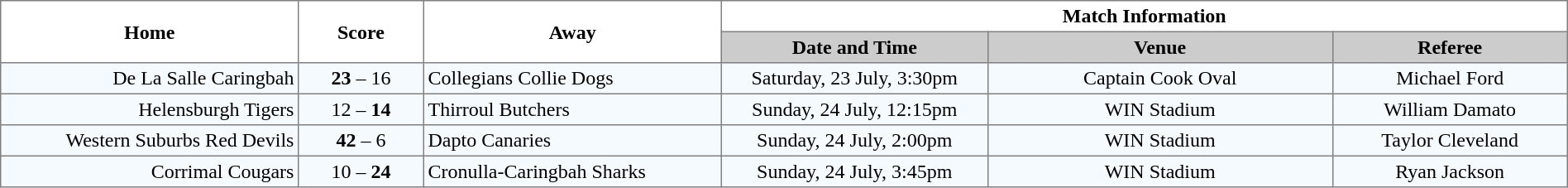<table border="1" cellpadding="3" cellspacing="0" width="100%" style="border-collapse:collapse;  text-align:center;">
<tr>
<th rowspan="2" width="19%">Home</th>
<th rowspan="2" width="8%">Score</th>
<th rowspan="2" width="19%">Away</th>
<th colspan="3">Match Information</th>
</tr>
<tr style="background:#CCCCCC">
<th width="17%">Date and Time</th>
<th width="22%">Venue</th>
<th width="50%">Referee</th>
</tr>
<tr style="text-align:center; background:#f5faff;">
<td align="right">De La Salle Caringbah </td>
<td><strong>23</strong> – 16</td>
<td align="left"> Collegians Collie Dogs</td>
<td>Saturday, 23 July, 3:30pm</td>
<td>Captain Cook Oval</td>
<td>Michael Ford</td>
</tr>
<tr style="text-align:center; background:#f5faff;">
<td align="right">Helensburgh Tigers </td>
<td>12 – <strong>14</strong></td>
<td align="left"> Thirroul Butchers</td>
<td>Sunday, 24 July, 12:15pm</td>
<td>WIN Stadium</td>
<td>William Damato</td>
</tr>
<tr style="text-align:center; background:#f5faff;">
<td align="right">Western Suburbs Red Devils </td>
<td><strong>42</strong> – 6</td>
<td align="left"> Dapto Canaries</td>
<td>Sunday, 24 July, 2:00pm</td>
<td>WIN Stadium</td>
<td>Taylor Cleveland</td>
</tr>
<tr style="text-align:center; background:#f5faff;">
<td align="right">Corrimal Cougars </td>
<td>10 – <strong>24</strong></td>
<td align="left"> Cronulla-Caringbah Sharks</td>
<td>Sunday, 24 July, 3:45pm</td>
<td>WIN Stadium</td>
<td>Ryan Jackson</td>
</tr>
</table>
